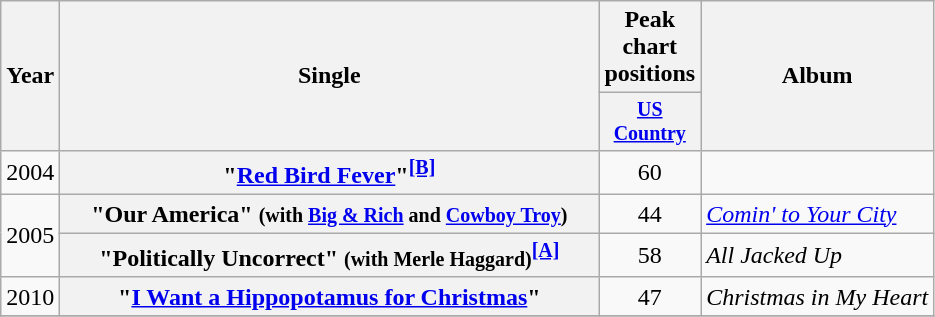<table class="wikitable plainrowheaders" style="text-align:center;">
<tr>
<th rowspan="2">Year</th>
<th rowspan="2" style="width:22em;">Single</th>
<th colspan="1">Peak chart positions</th>
<th rowspan="2">Album</th>
</tr>
<tr style="font-size:smaller;">
<th width="60"><a href='#'>US Country</a></th>
</tr>
<tr>
<td>2004</td>
<th scope="row">"<a href='#'>Red Bird Fever</a>"<sup><a href='#'><strong>[B]</strong></a></sup></th>
<td>60</td>
<td></td>
</tr>
<tr>
<td rowspan="2">2005</td>
<th scope="row">"Our America" <small>(with <a href='#'>Big & Rich</a> and <a href='#'>Cowboy Troy</a>)</small></th>
<td>44</td>
<td align="left"><em><a href='#'>Comin' to Your City</a></em></td>
</tr>
<tr>
<th scope="row">"Politically Uncorrect" <small>(with Merle Haggard)</small><sup><a href='#'><strong>[A]</strong></a></sup></th>
<td>58</td>
<td align="left"><em>All Jacked Up</em></td>
</tr>
<tr>
<td>2010</td>
<th scope="row">"<a href='#'>I Want a Hippopotamus for Christmas</a>"</th>
<td>47</td>
<td align="left"><em>Christmas in My Heart</em></td>
</tr>
<tr>
</tr>
</table>
